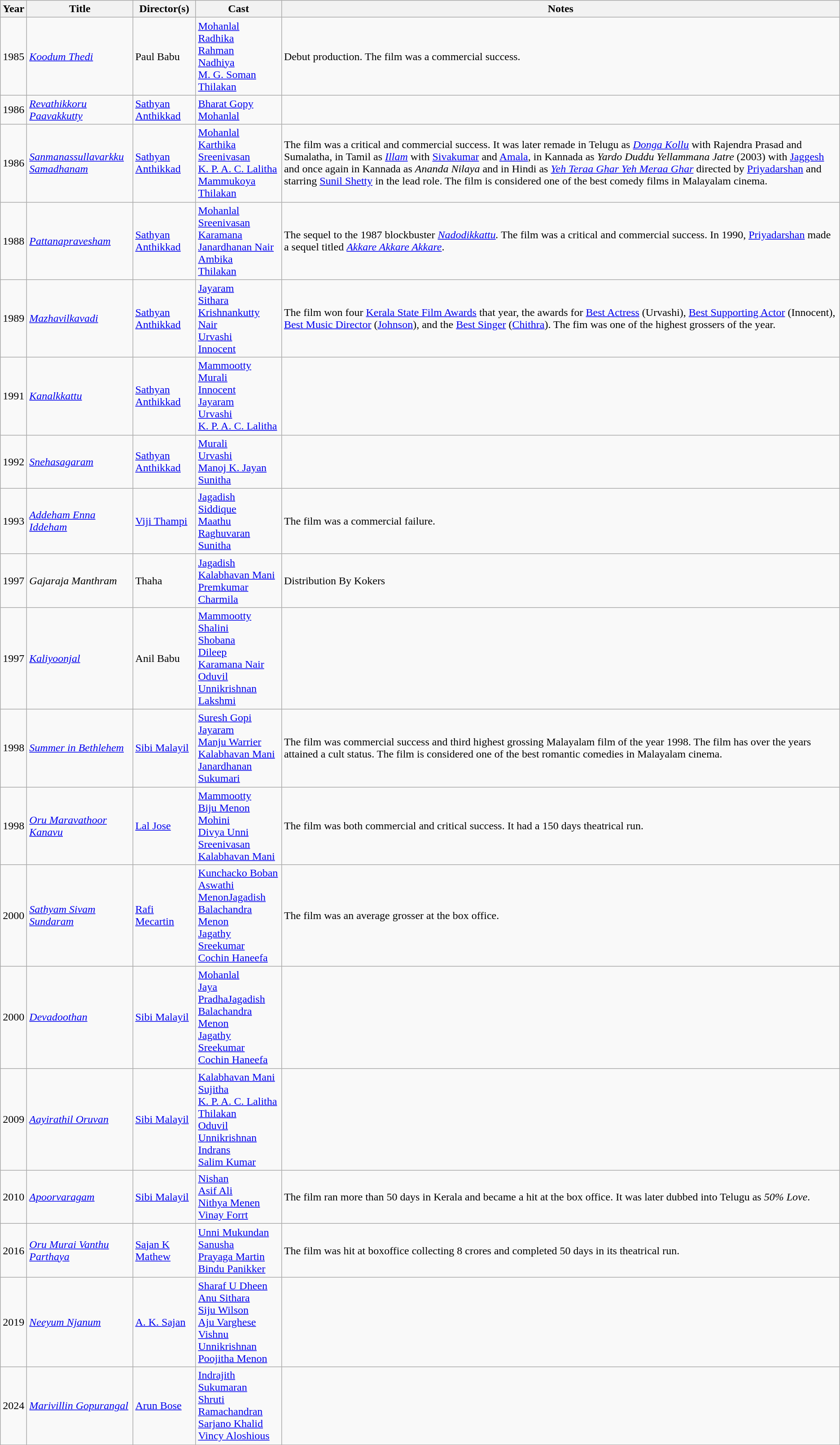<table class="wikitable">
<tr>
<th>Year</th>
<th width="150">Title</th>
<th>Director(s)</th>
<th>Cast</th>
<th>Notes</th>
</tr>
<tr>
<td>1985</td>
<td><em><a href='#'>Koodum Thedi</a></em></td>
<td>Paul Babu</td>
<td><a href='#'>Mohanlal</a><br><a href='#'>Radhika</a><br><a href='#'>Rahman</a><br><a href='#'>Nadhiya</a><br><a href='#'>M. G. Soman</a><br><a href='#'>Thilakan</a></td>
<td>Debut production. The film was a commercial success.</td>
</tr>
<tr>
<td>1986</td>
<td><em><a href='#'>Revathikkoru Paavakkutty</a></em></td>
<td><a href='#'>Sathyan Anthikkad</a></td>
<td><a href='#'>Bharat Gopy</a><br><a href='#'>Mohanlal</a></td>
<td></td>
</tr>
<tr>
<td>1986</td>
<td><em><a href='#'>Sanmanassullavarkku Samadhanam</a></em></td>
<td><a href='#'>Sathyan Anthikkad</a></td>
<td><a href='#'>Mohanlal</a><br><a href='#'>Karthika</a><br><a href='#'>Sreenivasan</a><br><a href='#'>K. P. A. C. Lalitha</a><br><a href='#'>Mammukoya</a><br><a href='#'>Thilakan</a></td>
<td>The film was a critical and commercial success. It was later remade in Telugu as <em><a href='#'>Donga Kollu</a></em> with Rajendra Prasad and Sumalatha, in Tamil as <em><a href='#'>Illam</a></em> with <a href='#'>Sivakumar</a> and <a href='#'>Amala</a>, in Kannada as <em>Yardo Duddu Yellammana Jatre</em> (2003) with <a href='#'>Jaggesh</a> and once again in Kannada as <em>Ananda Nilaya</em> and in Hindi as <em><a href='#'>Yeh Teraa Ghar Yeh Meraa Ghar</a></em> directed by <a href='#'>Priyadarshan</a> and starring <a href='#'>Sunil Shetty</a> in the lead role. The film is considered one of the best comedy films in Malayalam cinema.</td>
</tr>
<tr>
<td>1988</td>
<td><em><a href='#'>Pattanapravesham</a></em></td>
<td><a href='#'>Sathyan Anthikkad</a></td>
<td><a href='#'>Mohanlal</a><br><a href='#'>Sreenivasan</a><br><a href='#'>Karamana Janardhanan Nair</a><br><a href='#'>Ambika</a><br><a href='#'>Thilakan</a></td>
<td>The sequel to the 1987 blockbuster <em><a href='#'>Nadodikkattu</a>.</em> The film was a critical and commercial success. In 1990, <a href='#'>Priyadarshan</a> made a sequel titled <em><a href='#'>Akkare Akkare Akkare</a></em>.</td>
</tr>
<tr>
<td>1989</td>
<td><em><a href='#'>Mazhavilkavadi</a></em></td>
<td><a href='#'>Sathyan Anthikkad</a></td>
<td><a href='#'>Jayaram</a><br><a href='#'>Sithara</a><br><a href='#'>Krishnankutty Nair</a><br><a href='#'>Urvashi</a><br><a href='#'>Innocent</a></td>
<td>The film won four <a href='#'>Kerala State Film Awards</a> that year, the awards for <a href='#'>Best Actress</a> (Urvashi), <a href='#'>Best Supporting Actor</a> (Innocent), <a href='#'>Best Music Director</a> (<a href='#'>Johnson</a>), and the <a href='#'>Best Singer</a> (<a href='#'>Chithra</a>). The fim was one of the highest grossers of the year.</td>
</tr>
<tr>
<td>1991</td>
<td><em><a href='#'>Kanalkkattu</a></em></td>
<td><a href='#'>Sathyan Anthikkad</a></td>
<td><a href='#'>Mammootty</a><br><a href='#'>Murali</a><br><a href='#'>Innocent</a><br><a href='#'>Jayaram</a><br><a href='#'>Urvashi</a><br><a href='#'>K. P. A. C. Lalitha</a></td>
<td></td>
</tr>
<tr>
<td>1992</td>
<td><em><a href='#'>Snehasagaram</a></em></td>
<td><a href='#'>Sathyan Anthikkad</a></td>
<td><a href='#'>Murali</a><br><a href='#'>Urvashi</a><br><a href='#'>Manoj K. Jayan</a><br><a href='#'>Sunitha</a></td>
<td></td>
</tr>
<tr>
<td>1993</td>
<td><em><a href='#'>Addeham Enna Iddeham</a></em></td>
<td><a href='#'>Viji Thampi</a></td>
<td><a href='#'>Jagadish</a><br><a href='#'>Siddique</a><br><a href='#'>Maathu</a><br><a href='#'>Raghuvaran</a><br><a href='#'>Sunitha</a></td>
<td>The film was a commercial failure.</td>
</tr>
<tr>
<td>1997</td>
<td><em>Gajaraja Manthram</em></td>
<td>Thaha</td>
<td><a href='#'>Jagadish</a><br><a href='#'>Kalabhavan Mani</a><br><a href='#'>Premkumar</a><br><a href='#'>Charmila</a></td>
<td>Distribution By Kokers</td>
</tr>
<tr>
<td>1997</td>
<td><em><a href='#'>Kaliyoonjal</a></em></td>
<td>Anil Babu</td>
<td><a href='#'>Mammootty</a><br><a href='#'>Shalini</a><br><a href='#'>Shobana</a><br><a href='#'>Dileep</a><br><a href='#'>Karamana Nair</a><br><a href='#'>Oduvil Unnikrishnan</a><br><a href='#'>Lakshmi</a></td>
<td></td>
</tr>
<tr>
<td>1998</td>
<td><em><a href='#'>Summer in Bethlehem</a></em></td>
<td><a href='#'>Sibi Malayil</a></td>
<td><a href='#'>Suresh Gopi</a><br><a href='#'>Jayaram</a><br><a href='#'>Manju Warrier</a><br><a href='#'>Kalabhavan Mani</a><br><a href='#'>Janardhanan</a><br><a href='#'>Sukumari</a></td>
<td>The film was commercial success and third highest grossing Malayalam film of the year 1998. The film has over the years attained a cult status. The film is considered one of the best romantic comedies in Malayalam cinema.</td>
</tr>
<tr>
<td>1998</td>
<td><em><a href='#'>Oru Maravathoor Kanavu</a></em></td>
<td><a href='#'>Lal Jose</a></td>
<td><a href='#'>Mammootty</a><br><a href='#'>Biju Menon</a><br><a href='#'>Mohini</a><br><a href='#'>Divya Unni</a><br><a href='#'>Sreenivasan</a><br><a href='#'>Kalabhavan Mani</a></td>
<td>The film was both commercial and critical success. It had a 150 days theatrical run.</td>
</tr>
<tr>
<td>2000</td>
<td><em><a href='#'>Sathyam Sivam Sundaram</a></em></td>
<td><a href='#'>Rafi Mecartin</a></td>
<td><a href='#'>Kunchacko Boban</a><br><a href='#'>Aswathi Menon</a><a href='#'>Jagadish</a><br><a href='#'>Balachandra Menon</a><br><a href='#'>Jagathy Sreekumar</a><br><a href='#'>Cochin Haneefa</a></td>
<td>The film was an average grosser at the box office.</td>
</tr>
<tr>
<td>2000</td>
<td><em><a href='#'>Devadoothan</a></em></td>
<td><a href='#'>Sibi Malayil</a></td>
<td><a href='#'>Mohanlal</a><br><a href='#'>Jaya Pradha</a><a href='#'>Jagadish</a><br><a href='#'>Balachandra Menon</a><br><a href='#'>Jagathy Sreekumar</a><br><a href='#'>Cochin Haneefa</a></td>
<td></td>
</tr>
<tr>
<td>2009</td>
<td><a href='#'><em>Aayirathil Oruvan</em></a></td>
<td><a href='#'>Sibi Malayil</a></td>
<td><a href='#'>Kalabhavan Mani</a><br><a href='#'>Sujitha</a><br><a href='#'>K. P. A. C. Lalitha</a><br><a href='#'>Thilakan</a><br><a href='#'>Oduvil Unnikrishnan</a><br><a href='#'>Indrans</a><br><a href='#'>Salim Kumar</a></td>
<td></td>
</tr>
<tr>
<td>2010</td>
<td><em><a href='#'>Apoorvaragam</a></em></td>
<td><a href='#'>Sibi Malayil</a></td>
<td><a href='#'>Nishan</a><br><a href='#'>Asif Ali</a><br><a href='#'>Nithya Menen</a><br><a href='#'>Vinay Forrt</a></td>
<td>The film ran more than 50 days in Kerala and became a hit at the box office. It was later dubbed into Telugu as <em>50% Love</em>.</td>
</tr>
<tr>
<td>2016</td>
<td><em><a href='#'>Oru Murai Vanthu Parthaya</a></em></td>
<td><a href='#'>Sajan K Mathew</a></td>
<td><a href='#'>Unni Mukundan</a><br><a href='#'>Sanusha</a><br><a href='#'>Prayaga Martin</a><br><a href='#'>Bindu Panikker</a></td>
<td>The film was hit at boxoffice collecting 8 crores and completed 50 days in its theatrical run.</td>
</tr>
<tr>
<td>2019</td>
<td><em><a href='#'>Neeyum Njanum</a></em></td>
<td><a href='#'>A. K. Sajan</a></td>
<td><a href='#'>Sharaf U Dheen</a><br><a href='#'>Anu Sithara</a><br><a href='#'>Siju Wilson</a><br><a href='#'>Aju Varghese</a><br><a href='#'>Vishnu Unnikrishnan</a><br><a href='#'>Poojitha Menon</a></td>
<td></td>
</tr>
<tr>
<td>2024</td>
<td><em><a href='#'>Marivillin Gopurangal</a></em></td>
<td><a href='#'>Arun Bose</a></td>
<td><a href='#'>Indrajith Sukumaran</a><br><a href='#'>Shruti Ramachandran</a><br><a href='#'>Sarjano Khalid</a><br><a href='#'>Vincy Aloshious</a></td>
<td></td>
</tr>
<tr>
</tr>
</table>
